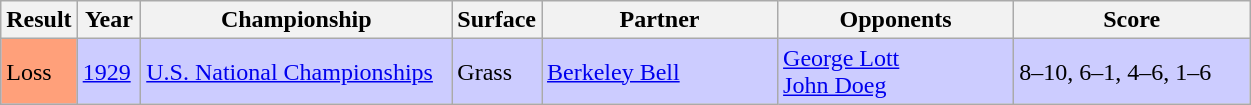<table class="sortable wikitable">
<tr>
<th style="width:40px">Result</th>
<th style="width:35px">Year</th>
<th style="width:200px">Championship</th>
<th style="width:50px">Surface</th>
<th style="width:150px">Partner</th>
<th style="width:150px">Opponents</th>
<th style="width:150px" class="unsortable">Score</th>
</tr>
<tr style="background:#ccf;">
<td style="background:#ffa07a;">Loss</td>
<td><a href='#'>1929</a></td>
<td><a href='#'>U.S. National Championships</a></td>
<td>Grass</td>
<td> <a href='#'>Berkeley Bell</a></td>
<td> <a href='#'>George Lott</a> <br>  <a href='#'>John Doeg</a></td>
<td>8–10, 6–1, 4–6, 1–6</td>
</tr>
</table>
